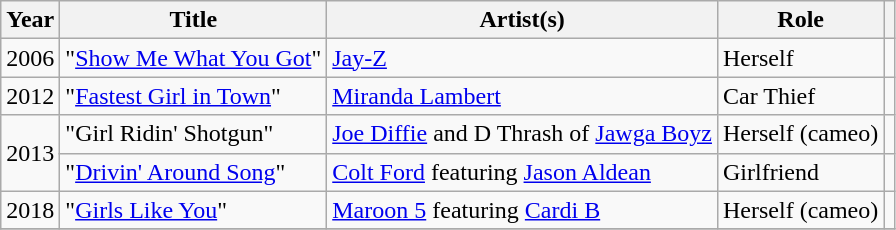<table class="wikitable">
<tr>
<th>Year</th>
<th>Title</th>
<th>Artist(s)</th>
<th>Role</th>
<th scope="col"></th>
</tr>
<tr>
<td>2006</td>
<td>"<a href='#'>Show Me What You Got</a>"</td>
<td><a href='#'>Jay-Z</a></td>
<td>Herself</td>
<td></td>
</tr>
<tr>
<td>2012</td>
<td>"<a href='#'>Fastest Girl in Town</a>"</td>
<td><a href='#'>Miranda Lambert</a></td>
<td>Car Thief</td>
<td></td>
</tr>
<tr>
<td rowspan="2">2013</td>
<td>"Girl Ridin' Shotgun"</td>
<td><a href='#'>Joe Diffie</a> and D Thrash of <a href='#'>Jawga Boyz</a></td>
<td>Herself (cameo)</td>
<td></td>
</tr>
<tr>
<td>"<a href='#'>Drivin' Around Song</a>"</td>
<td><a href='#'>Colt Ford</a> featuring <a href='#'>Jason Aldean</a></td>
<td>Girlfriend</td>
<td></td>
</tr>
<tr>
<td>2018</td>
<td>"<a href='#'>Girls Like You</a>" </td>
<td><a href='#'>Maroon 5</a> featuring <a href='#'>Cardi B</a></td>
<td>Herself (cameo)</td>
<td></td>
</tr>
<tr>
</tr>
</table>
